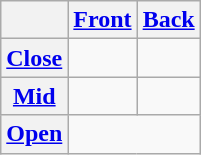<table class="wikitable" style="text-align:center;">
<tr>
<th></th>
<th><a href='#'>Front</a></th>
<th><a href='#'>Back</a></th>
</tr>
<tr>
<th><a href='#'>Close</a></th>
<td> </td>
<td> </td>
</tr>
<tr>
<th><a href='#'>Mid</a></th>
<td> </td>
<td> </td>
</tr>
<tr>
<th><a href='#'>Open</a></th>
<td colspan="2"> </td>
</tr>
</table>
